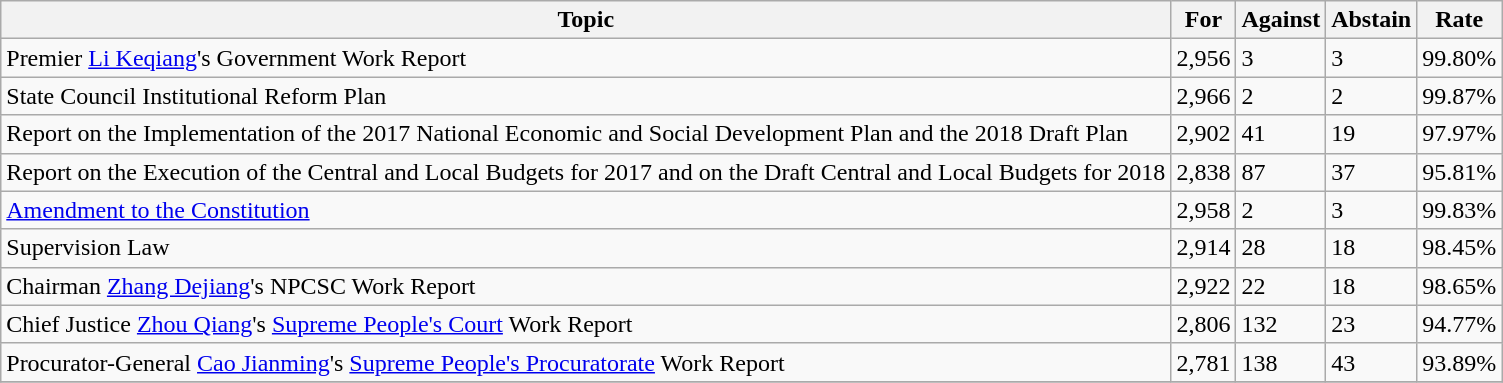<table class="wikitable">
<tr>
<th>Topic</th>
<th>For</th>
<th>Against</th>
<th>Abstain</th>
<th>Rate</th>
</tr>
<tr>
<td>Premier <a href='#'>Li Keqiang</a>'s Government Work Report</td>
<td>2,956</td>
<td>3</td>
<td>3</td>
<td>99.80%</td>
</tr>
<tr>
<td>State Council Institutional Reform Plan</td>
<td>2,966</td>
<td>2</td>
<td>2</td>
<td>99.87%</td>
</tr>
<tr>
<td>Report on the Implementation of the 2017 National Economic and Social Development Plan and the 2018 Draft Plan</td>
<td>2,902</td>
<td>41</td>
<td>19</td>
<td>97.97%</td>
</tr>
<tr>
<td>Report on the Execution of the Central and Local Budgets for 2017 and on the Draft Central and Local Budgets for 2018</td>
<td>2,838</td>
<td>87</td>
<td>37</td>
<td>95.81%</td>
</tr>
<tr>
<td><a href='#'>Amendment to the Constitution</a></td>
<td>2,958</td>
<td>2</td>
<td>3</td>
<td>99.83%</td>
</tr>
<tr>
<td>Supervision Law</td>
<td>2,914</td>
<td>28</td>
<td>18</td>
<td>98.45%</td>
</tr>
<tr>
<td>Chairman <a href='#'>Zhang Dejiang</a>'s NPCSC Work Report</td>
<td>2,922</td>
<td>22</td>
<td>18</td>
<td>98.65%</td>
</tr>
<tr>
<td>Chief Justice <a href='#'>Zhou Qiang</a>'s <a href='#'>Supreme People's Court</a> Work Report</td>
<td>2,806</td>
<td>132</td>
<td>23</td>
<td>94.77%</td>
</tr>
<tr>
<td>Procurator-General <a href='#'>Cao Jianming</a>'s <a href='#'>Supreme People's Procuratorate</a> Work Report</td>
<td>2,781</td>
<td>138</td>
<td>43</td>
<td>93.89%</td>
</tr>
<tr>
</tr>
</table>
